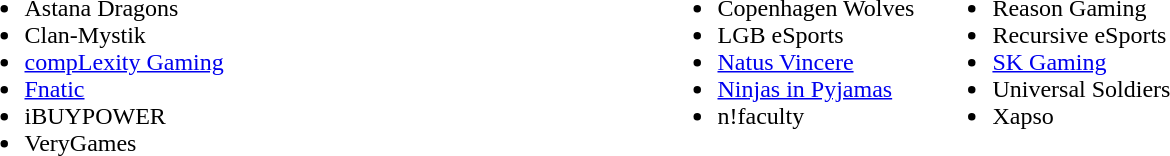<table cellspacing="10">
<tr>
<td valign="top" width="450px"><br><ul><li>Astana Dragons</li><li>Clan-Mystik</li><li><a href='#'>compLexity Gaming</a></li><li><a href='#'>Fnatic</a></li><li>iBUYPOWER</li><li>VeryGames</li></ul></td>
<td valign="top"><br><ul><li>Copenhagen Wolves</li><li>LGB eSports</li><li><a href='#'>Natus Vincere</a></li><li><a href='#'>Ninjas in Pyjamas</a></li><li>n!faculty</li></ul></td>
<td valign="top"><br><ul><li>Reason Gaming</li><li>Recursive eSports</li><li><a href='#'>SK Gaming</a></li><li>Universal Soldiers</li><li>Xapso</li></ul></td>
</tr>
<tr>
</tr>
</table>
